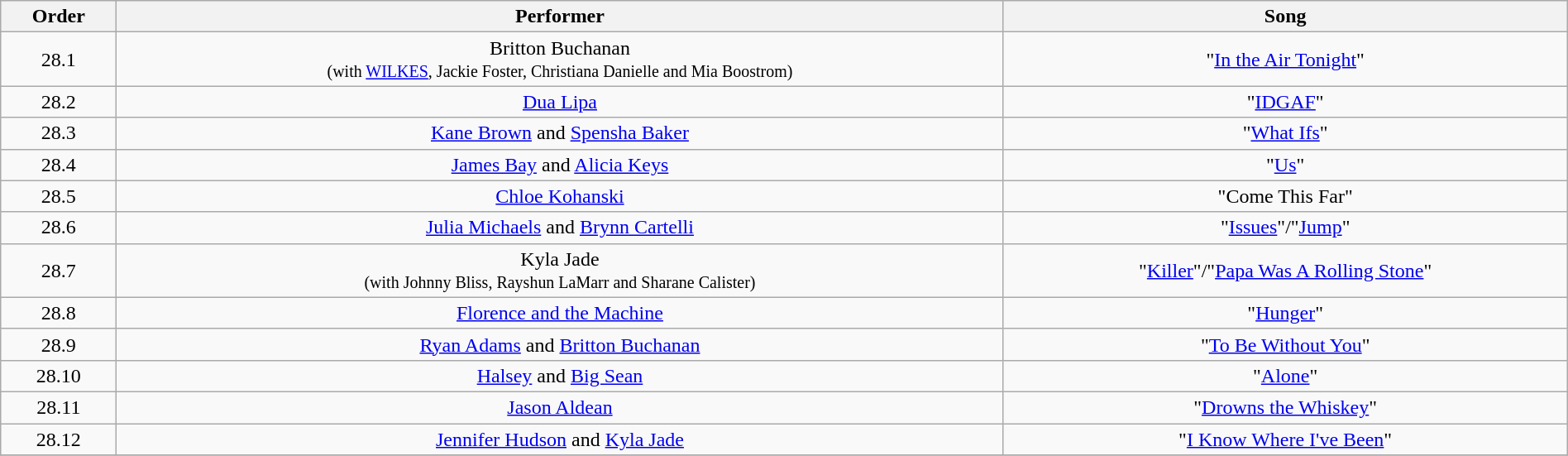<table class="wikitable" style="text-align:center; width:100%">
<tr>
<th>Order</th>
<th>Performer</th>
<th>Song</th>
</tr>
<tr>
<td>28.1</td>
<td>Britton Buchanan <br><small>(with <a href='#'>WILKES</a>, Jackie Foster, Christiana Danielle and Mia Boostrom)</small></td>
<td>"<a href='#'>In the Air Tonight</a>"</td>
</tr>
<tr>
<td>28.2</td>
<td><a href='#'>Dua Lipa</a></td>
<td>"<a href='#'>IDGAF</a>"</td>
</tr>
<tr>
<td>28.3</td>
<td><a href='#'>Kane Brown</a> and <a href='#'>Spensha Baker</a></td>
<td>"<a href='#'>What Ifs</a>"</td>
</tr>
<tr>
<td>28.4</td>
<td><a href='#'>James Bay</a> and <a href='#'>Alicia Keys</a></td>
<td>"<a href='#'>Us</a>"</td>
</tr>
<tr>
<td>28.5</td>
<td><a href='#'>Chloe Kohanski</a></td>
<td>"Come This Far"</td>
</tr>
<tr>
<td>28.6</td>
<td><a href='#'>Julia Michaels</a> and <a href='#'>Brynn Cartelli</a></td>
<td>"<a href='#'>Issues</a>"/"<a href='#'>Jump</a>"</td>
</tr>
<tr>
<td>28.7</td>
<td>Kyla Jade <br><small>(with Johnny Bliss, Rayshun LaMarr and Sharane Calister)</small></td>
<td>"<a href='#'>Killer</a>"/"<a href='#'>Papa Was A Rolling Stone</a>"</td>
</tr>
<tr>
<td>28.8</td>
<td><a href='#'>Florence and the Machine</a></td>
<td>"<a href='#'>Hunger</a>"</td>
</tr>
<tr>
<td>28.9</td>
<td><a href='#'>Ryan Adams</a> and <a href='#'>Britton Buchanan</a></td>
<td>"<a href='#'>To Be Without You</a>"</td>
</tr>
<tr>
<td>28.10</td>
<td><a href='#'>Halsey</a> and <a href='#'>Big Sean</a></td>
<td>"<a href='#'>Alone</a>"</td>
</tr>
<tr>
<td>28.11</td>
<td><a href='#'>Jason Aldean</a></td>
<td>"<a href='#'>Drowns the Whiskey</a>"</td>
</tr>
<tr>
<td>28.12</td>
<td><a href='#'>Jennifer Hudson</a> and <a href='#'>Kyla Jade</a></td>
<td>"<a href='#'>I Know Where I've Been</a>"</td>
</tr>
<tr>
</tr>
</table>
